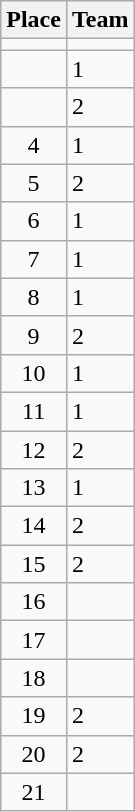<table class="wikitable">
<tr>
<th>Place</th>
<th>Team</th>
</tr>
<tr>
<td align=center></td>
<td></td>
</tr>
<tr>
<td align=center></td>
<td> 1</td>
</tr>
<tr>
<td align=center></td>
<td> 2</td>
</tr>
<tr>
<td align=center>4</td>
<td> 1</td>
</tr>
<tr>
<td align=center>5</td>
<td> 2</td>
</tr>
<tr>
<td align=center>6</td>
<td> 1</td>
</tr>
<tr>
<td align=center>7</td>
<td> 1</td>
</tr>
<tr>
<td align=center>8</td>
<td> 1</td>
</tr>
<tr>
<td align=center>9</td>
<td> 2</td>
</tr>
<tr>
<td align=center>10</td>
<td> 1</td>
</tr>
<tr>
<td align=center>11</td>
<td> 1</td>
</tr>
<tr>
<td align=center>12</td>
<td> 2</td>
</tr>
<tr>
<td align=center>13</td>
<td> 1</td>
</tr>
<tr>
<td align=center>14</td>
<td> 2</td>
</tr>
<tr>
<td align=center>15</td>
<td> 2</td>
</tr>
<tr>
<td align=center>16</td>
<td></td>
</tr>
<tr>
<td align=center>17</td>
<td></td>
</tr>
<tr>
<td align=center>18</td>
<td></td>
</tr>
<tr>
<td align=center>19</td>
<td> 2</td>
</tr>
<tr>
<td align=center>20</td>
<td> 2</td>
</tr>
<tr>
<td align=center>21</td>
<td></td>
</tr>
</table>
